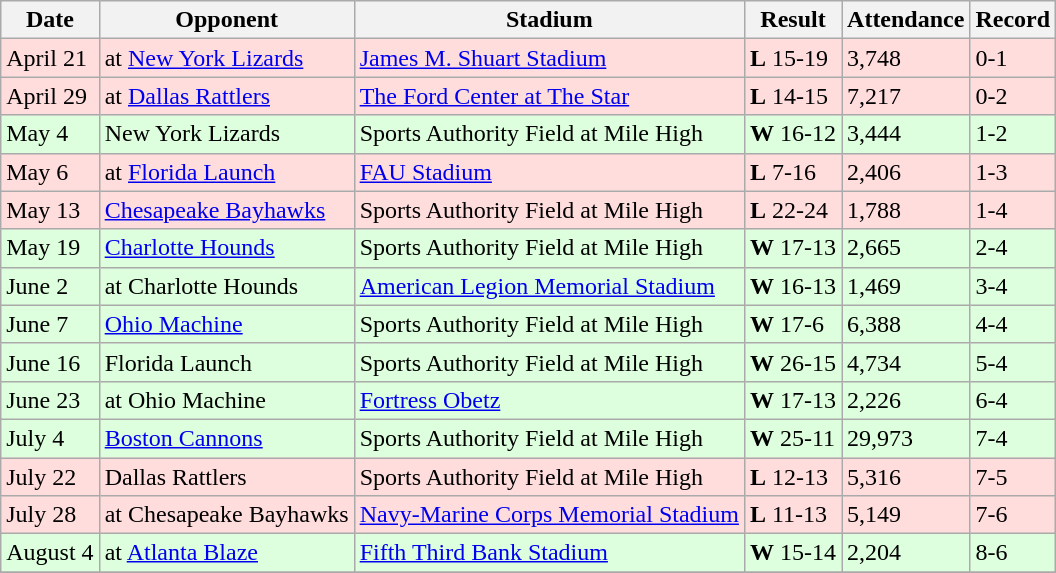<table class="wikitable">
<tr>
<th>Date</th>
<th>Opponent</th>
<th>Stadium</th>
<th>Result</th>
<th>Attendance</th>
<th>Record</th>
</tr>
<tr bgcolor="FFDDDD">
<td>April 21</td>
<td>at <a href='#'>New York Lizards</a></td>
<td><a href='#'>James M. Shuart Stadium</a></td>
<td><strong>L</strong> 15-19</td>
<td>3,748</td>
<td>0-1</td>
</tr>
<tr bgcolor="FFDDDD">
<td>April 29</td>
<td>at <a href='#'>Dallas Rattlers</a></td>
<td><a href='#'>The Ford Center at The Star</a></td>
<td><strong>L</strong> 14-15 </td>
<td>7,217</td>
<td>0-2</td>
</tr>
<tr bgcolor="DDFFDD">
<td>May 4</td>
<td>New York Lizards</td>
<td>Sports Authority Field at Mile High</td>
<td><strong>W</strong> 16-12</td>
<td>3,444</td>
<td>1-2</td>
</tr>
<tr bgcolor="FFDDDD">
<td>May 6</td>
<td>at <a href='#'>Florida Launch</a></td>
<td><a href='#'>FAU Stadium</a></td>
<td><strong>L</strong> 7-16</td>
<td>2,406</td>
<td>1-3</td>
</tr>
<tr bgcolor="FFDDDD">
<td>May 13</td>
<td><a href='#'>Chesapeake Bayhawks</a></td>
<td>Sports Authority Field at Mile High</td>
<td><strong>L</strong> 22-24</td>
<td>1,788</td>
<td>1-4</td>
</tr>
<tr bgcolor="DDFFDD">
<td>May 19</td>
<td><a href='#'>Charlotte Hounds</a></td>
<td>Sports Authority Field at Mile High</td>
<td><strong>W</strong> 17-13</td>
<td>2,665</td>
<td>2-4</td>
</tr>
<tr bgcolor="DDFFDD">
<td>June 2</td>
<td>at Charlotte Hounds</td>
<td><a href='#'>American Legion Memorial Stadium</a></td>
<td><strong>W</strong> 16-13</td>
<td>1,469</td>
<td>3-4</td>
</tr>
<tr bgcolor="DDFFDD">
<td>June 7</td>
<td><a href='#'>Ohio Machine</a></td>
<td>Sports Authority Field at Mile High</td>
<td><strong>W</strong> 17-6</td>
<td>6,388</td>
<td>4-4</td>
</tr>
<tr bgcolor="DDFFDD">
<td>June 16</td>
<td>Florida Launch</td>
<td>Sports Authority Field at Mile High</td>
<td><strong>W</strong> 26-15</td>
<td>4,734</td>
<td>5-4</td>
</tr>
<tr bgcolor="DDFFDD">
<td>June 23</td>
<td>at Ohio Machine</td>
<td><a href='#'>Fortress Obetz</a></td>
<td><strong>W</strong> 17-13</td>
<td>2,226</td>
<td>6-4</td>
</tr>
<tr bgcolor="DDFFDD">
<td>July 4</td>
<td><a href='#'>Boston Cannons</a></td>
<td>Sports Authority Field at Mile High</td>
<td><strong>W</strong> 25-11</td>
<td>29,973</td>
<td>7-4</td>
</tr>
<tr bgcolor="FFDDDD">
<td>July 22</td>
<td>Dallas Rattlers</td>
<td>Sports Authority Field at Mile High</td>
<td><strong>L</strong> 12-13</td>
<td>5,316</td>
<td>7-5</td>
</tr>
<tr bgcolor="FFDDDD">
<td>July 28</td>
<td>at Chesapeake Bayhawks</td>
<td><a href='#'>Navy-Marine Corps Memorial Stadium</a></td>
<td><strong>L</strong> 11-13</td>
<td>5,149</td>
<td>7-6</td>
</tr>
<tr bgcolor="DDFFDD">
<td>August 4</td>
<td>at <a href='#'>Atlanta Blaze</a></td>
<td><a href='#'>Fifth Third Bank Stadium</a></td>
<td><strong>W</strong> 15-14</td>
<td>2,204</td>
<td>8-6</td>
</tr>
<tr>
</tr>
</table>
